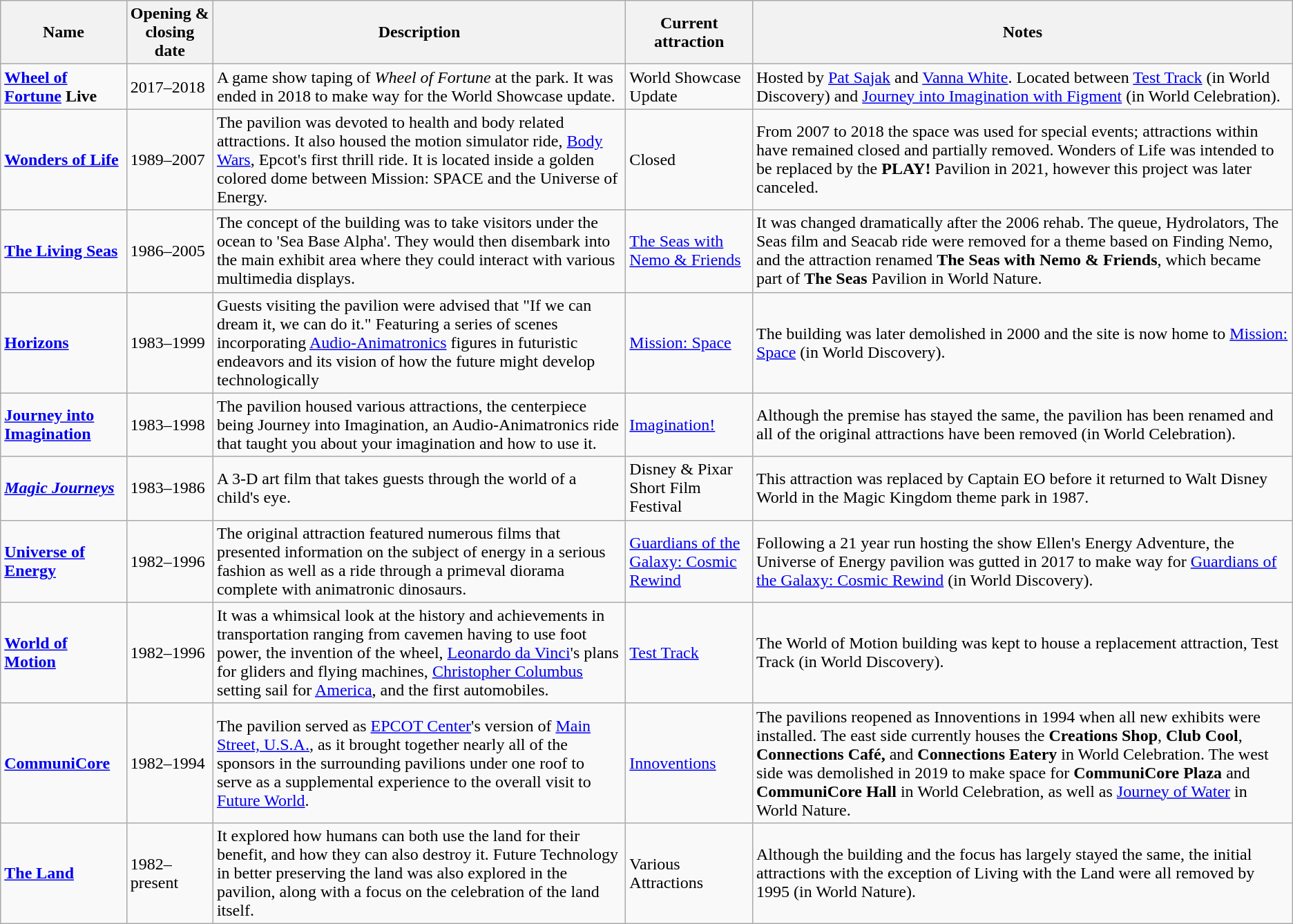<table class="wikitable">
<tr>
<th>Name</th>
<th>Opening & closing date</th>
<th>Description</th>
<th>Current attraction</th>
<th>Notes</th>
</tr>
<tr>
<td><strong><a href='#'>Wheel of Fortune</a> Live</strong></td>
<td>2017–2018</td>
<td>A game show taping of <em>Wheel of Fortune</em> at the park. It was ended in 2018 to make way for the World Showcase update.</td>
<td>World Showcase Update</td>
<td>Hosted by <a href='#'>Pat Sajak</a> and <a href='#'>Vanna White</a>. Located between <a href='#'>Test Track</a> (in World Discovery) and <a href='#'>Journey into Imagination with Figment</a> (in World Celebration).</td>
</tr>
<tr>
<td><strong><a href='#'>Wonders of Life</a></strong></td>
<td>1989–2007</td>
<td>The pavilion was devoted to health and body related attractions. It also housed the motion simulator ride, <a href='#'>Body Wars</a>, Epcot's first thrill ride. It is located inside a golden colored dome between Mission: SPACE and the Universe of Energy.</td>
<td>Closed</td>
<td>From 2007 to 2018 the space was used for special events; attractions within have remained closed and partially removed. Wonders of Life was intended to be replaced by the <strong>PLAY!</strong> Pavilion in 2021, however this project was later canceled.</td>
</tr>
<tr>
<td><strong><a href='#'>The Living Seas</a></strong></td>
<td>1986–2005</td>
<td>The concept of the building was to take visitors under the ocean to 'Sea Base Alpha'. They would then disembark into the main exhibit area where they could interact with various multimedia displays.</td>
<td><a href='#'>The Seas with Nemo & Friends</a></td>
<td>It was changed dramatically after the 2006 rehab. The queue, Hydrolators, The Seas film and Seacab ride were removed for a theme based on Finding Nemo, and the attraction renamed <strong>The Seas with Nemo & Friends</strong>, which became part of <strong>The Seas</strong> Pavilion in World Nature.</td>
</tr>
<tr>
<td><strong><a href='#'>Horizons</a></strong></td>
<td>1983–1999</td>
<td>Guests visiting the pavilion were advised that "If we can dream it, we can do it." Featuring a series of scenes incorporating <a href='#'>Audio-Animatronics</a> figures in futuristic endeavors and its vision of how the future might develop technologically</td>
<td><a href='#'>Mission: Space</a></td>
<td>The building was later demolished in 2000 and the site is now home to <a href='#'>Mission: Space</a> (in World Discovery).</td>
</tr>
<tr>
<td><strong><a href='#'>Journey into Imagination</a></strong></td>
<td>1983–1998</td>
<td>The pavilion housed various attractions, the centerpiece being Journey into Imagination, an Audio-Animatronics ride that taught you about your imagination and how to use it.</td>
<td><a href='#'>Imagination!</a></td>
<td>Although the premise has stayed the same, the pavilion has been renamed and all of the original attractions have been removed (in World Celebration).</td>
</tr>
<tr>
<td><strong><em><a href='#'>Magic Journeys</a></em></strong></td>
<td>1983–1986</td>
<td>A 3-D art film that takes guests through the world of a child's eye.</td>
<td>Disney & Pixar Short Film Festival</td>
<td>This attraction was replaced by Captain EO before it returned to Walt Disney World in the Magic Kingdom theme park in 1987.</td>
</tr>
<tr>
<td><strong><a href='#'>Universe of Energy</a></strong></td>
<td>1982–1996</td>
<td>The original attraction featured numerous films that presented information on the subject of energy in a serious fashion as well as a ride through a primeval diorama complete with animatronic dinosaurs.</td>
<td><a href='#'>Guardians of the Galaxy: Cosmic Rewind</a></td>
<td>Following a 21 year run hosting the show Ellen's Energy Adventure, the Universe of Energy pavilion was gutted in 2017 to make way for <a href='#'>Guardians of the Galaxy: Cosmic Rewind</a> (in World Discovery).</td>
</tr>
<tr>
<td><strong><a href='#'>World of Motion</a></strong></td>
<td>1982–1996</td>
<td>It was a whimsical look at the history and achievements in transportation ranging from cavemen having to use foot power, the invention of the wheel, <a href='#'>Leonardo da Vinci</a>'s plans for gliders and flying machines, <a href='#'>Christopher Columbus</a> setting sail for <a href='#'>America</a>, and the first automobiles.</td>
<td><a href='#'>Test Track</a></td>
<td>The World of Motion building was kept to house a replacement attraction, Test Track (in World Discovery).</td>
</tr>
<tr>
<td><strong><a href='#'>CommuniCore</a></strong></td>
<td>1982–1994</td>
<td>The pavilion served as <a href='#'>EPCOT Center</a>'s version of <a href='#'>Main Street, U.S.A.</a>, as it brought together nearly all of the sponsors in the surrounding pavilions under one roof to serve as a supplemental experience to the overall visit to <a href='#'>Future World</a>.</td>
<td><a href='#'>Innoventions</a></td>
<td>The pavilions reopened as Innoventions in 1994 when all new exhibits were installed. The east side currently houses the <strong>Creations Shop</strong>, <strong>Club Cool</strong>, <strong>Connections Café,</strong> and <strong>Connections Eatery</strong> in World Celebration. The west side was demolished in 2019 to make space for <strong>CommuniCore Plaza</strong> and <strong>CommuniCore Hall</strong> in World Celebration, as well as <a href='#'>Journey of Water</a> in World Nature.</td>
</tr>
<tr>
<td><strong><a href='#'>The Land</a></strong></td>
<td>1982–present</td>
<td>It explored how humans can both use the land for their benefit, and how they can also destroy it. Future Technology in better preserving the land was also explored in the pavilion, along with a focus on the celebration of the land itself.</td>
<td>Various Attractions</td>
<td>Although the building and the focus has largely stayed the same, the initial attractions with the exception of Living with the Land were all removed by 1995 (in World Nature).</td>
</tr>
</table>
